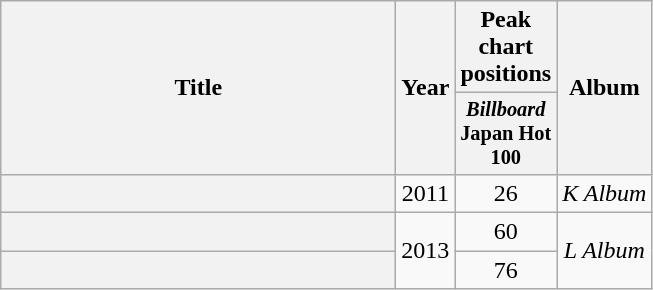<table class="wikitable plainrowheaders" style="text-align:center;">
<tr>
<th scope="col" rowspan="2" style="width:16em;">Title</th>
<th scope="col" rowspan="2">Year</th>
<th scope="col" colspan="1">Peak chart positions</th>
<th scope="col" rowspan="2">Album</th>
</tr>
<tr>
<th style="width:3em;font-size:85%"><em>Billboard</em> Japan Hot 100<br></th>
</tr>
<tr>
<th scope="row"></th>
<td>2011</td>
<td>26</td>
<td><em>K Album</em></td>
</tr>
<tr>
<th scope="row"></th>
<td rowspan="2">2013</td>
<td>60</td>
<td rowspan="2"><em>L Album</em></td>
</tr>
<tr>
<th scope="row"></th>
<td>76</td>
</tr>
</table>
